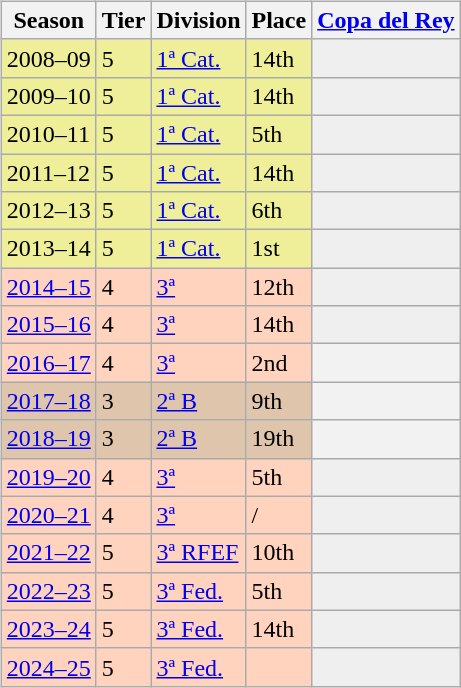<table>
<tr>
<td valign="top" width=0%><br><table class="wikitable">
<tr style="background:#f0f6fa;">
<th>Season</th>
<th>Tier</th>
<th>Division</th>
<th>Place</th>
<th><a href='#'>Copa del Rey</a></th>
</tr>
<tr>
<td style="background:#EFEF99;">2008–09</td>
<td style="background:#EFEF99;">5</td>
<td style="background:#EFEF99;"><a href='#'>1ª Cat.</a></td>
<td style="background:#EFEF99;">14th</td>
<th style="background:#efefef;"></th>
</tr>
<tr>
<td style="background:#EFEF99;">2009–10</td>
<td style="background:#EFEF99;">5</td>
<td style="background:#EFEF99;"><a href='#'>1ª Cat.</a></td>
<td style="background:#EFEF99;">14th</td>
<th style="background:#efefef;"></th>
</tr>
<tr>
<td style="background:#EFEF99;">2010–11</td>
<td style="background:#EFEF99;">5</td>
<td style="background:#EFEF99;"><a href='#'>1ª Cat.</a></td>
<td style="background:#EFEF99;">5th</td>
<th style="background:#efefef;"></th>
</tr>
<tr>
<td style="background:#EFEF99;">2011–12</td>
<td style="background:#EFEF99;">5</td>
<td style="background:#EFEF99;"><a href='#'>1ª Cat.</a></td>
<td style="background:#EFEF99;">14th</td>
<th style="background:#efefef;"></th>
</tr>
<tr>
<td style="background:#EFEF99;">2012–13</td>
<td style="background:#EFEF99;">5</td>
<td style="background:#EFEF99;"><a href='#'>1ª Cat.</a></td>
<td style="background:#EFEF99;">6th</td>
<th style="background:#efefef;"></th>
</tr>
<tr>
<td style="background:#EFEF99;">2013–14</td>
<td style="background:#EFEF99;">5</td>
<td style="background:#EFEF99;"><a href='#'>1ª Cat.</a></td>
<td style="background:#EFEF99;">1st</td>
<th style="background:#efefef;"></th>
</tr>
<tr>
<td style="background:#FFD3BD;"><a href='#'>2014–15</a></td>
<td style="background:#FFD3BD;">4</td>
<td style="background:#FFD3BD;"><a href='#'>3ª</a></td>
<td style="background:#FFD3BD;">12th</td>
<td style="background:#efefef;"></td>
</tr>
<tr>
<td style="background:#FFD3BD;"><a href='#'>2015–16</a></td>
<td style="background:#FFD3BD;">4</td>
<td style="background:#FFD3BD;"><a href='#'>3ª</a></td>
<td style="background:#FFD3BD;">14th</td>
<td style="background:#efefef;"></td>
</tr>
<tr>
<td style="background:#FFD3BD;"><a href='#'>2016–17</a></td>
<td style="background:#FFD3BD;">4</td>
<td style="background:#FFD3BD;"><a href='#'>3ª</a></td>
<td style="background:#FFD3BD;">2nd</td>
<th></th>
</tr>
<tr>
<td style="background:#DEC5AB;"><a href='#'>2017–18</a></td>
<td style="background:#DEC5AB;">3</td>
<td style="background:#DEC5AB;"><a href='#'>2ª B</a></td>
<td style="background:#DEC5AB;">9th</td>
<th></th>
</tr>
<tr>
<td style="background:#DEC5AB;"><a href='#'>2018–19</a></td>
<td style="background:#DEC5AB;">3</td>
<td style="background:#DEC5AB;"><a href='#'>2ª B</a></td>
<td style="background:#DEC5AB;">19th</td>
<th></th>
</tr>
<tr>
<td style="background:#FFD3BD;"><a href='#'>2019–20</a></td>
<td style="background:#FFD3BD;">4</td>
<td style="background:#FFD3BD;"><a href='#'>3ª</a></td>
<td style="background:#FFD3BD;">5th</td>
<td style="background:#efefef;"></td>
</tr>
<tr>
<td style="background:#FFD3BD;"><a href='#'>2020–21</a></td>
<td style="background:#FFD3BD;">4</td>
<td style="background:#FFD3BD;"><a href='#'>3ª</a></td>
<td style="background:#FFD3BD;"> / </td>
<th style="background:#efefef;"></th>
</tr>
<tr>
<td style="background:#FFD3BD;"><a href='#'>2021–22</a></td>
<td style="background:#FFD3BD;">5</td>
<td style="background:#FFD3BD;"><a href='#'>3ª RFEF</a></td>
<td style="background:#FFD3BD;">10th</td>
<th style="background:#efefef;"></th>
</tr>
<tr>
<td style="background:#FFD3BD;"><a href='#'>2022–23</a></td>
<td style="background:#FFD3BD;">5</td>
<td style="background:#FFD3BD;"><a href='#'>3ª Fed.</a></td>
<td style="background:#FFD3BD;">5th</td>
<th style="background:#efefef;"></th>
</tr>
<tr>
<td style="background:#FFD3BD;"><a href='#'>2023–24</a></td>
<td style="background:#FFD3BD;">5</td>
<td style="background:#FFD3BD;"><a href='#'>3ª Fed.</a></td>
<td style="background:#FFD3BD;">14th</td>
<th style="background:#efefef;"></th>
</tr>
<tr>
<td style="background:#FFD3BD;"><a href='#'>2024–25</a></td>
<td style="background:#FFD3BD;">5</td>
<td style="background:#FFD3BD;"><a href='#'>3ª Fed.</a></td>
<td style="background:#FFD3BD;"></td>
<th style="background:#efefef;"></th>
</tr>
</table>
</td>
</tr>
</table>
